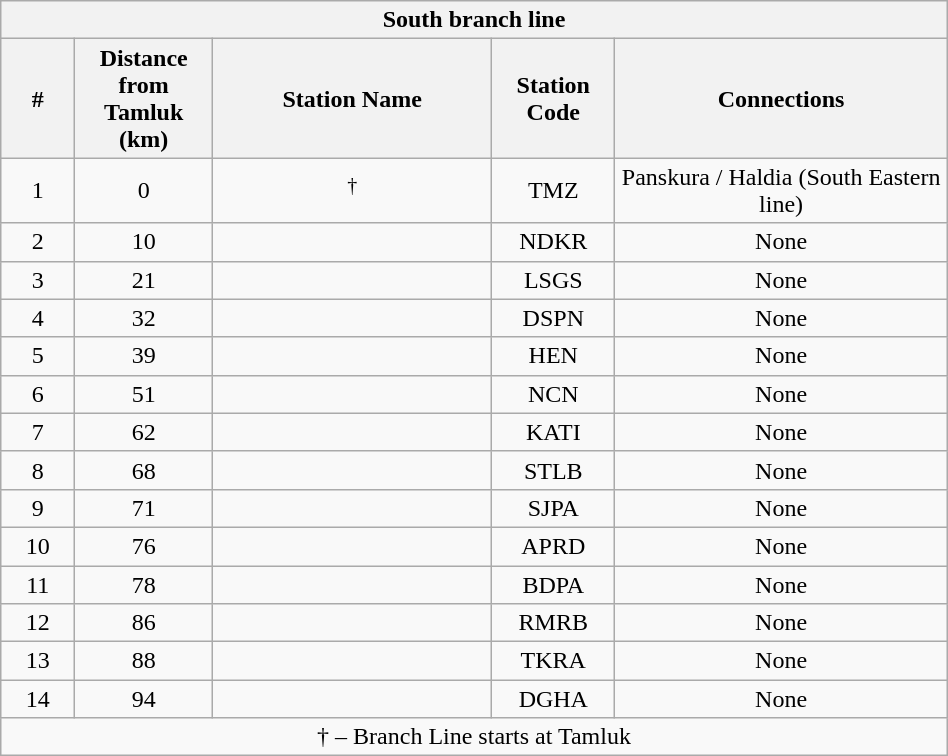<table class="wikitable" style="text-align:center; width:50%;">
<tr>
<th colspan="5"><strong>South branch line</strong></th>
</tr>
<tr>
<th style="width:1%;">#</th>
<th style="width:1%;">Distance from Tamluk (km)</th>
<th style="width:5%;">Station Name</th>
<th style="width:1%;">Station Code</th>
<th style="width:5%;">Connections</th>
</tr>
<tr>
<td>1</td>
<td>0</td>
<td><strong></strong><sup>†</sup></td>
<td>TMZ</td>
<td>Panskura / Haldia (South Eastern line)</td>
</tr>
<tr>
<td>2</td>
<td>10</td>
<td></td>
<td>NDKR</td>
<td>None</td>
</tr>
<tr>
<td>3</td>
<td>21</td>
<td></td>
<td>LSGS</td>
<td>None</td>
</tr>
<tr>
<td>4</td>
<td>32</td>
<td></td>
<td>DSPN</td>
<td>None</td>
</tr>
<tr>
<td>5</td>
<td>39</td>
<td></td>
<td>HEN</td>
<td>None</td>
</tr>
<tr>
<td>6</td>
<td>51</td>
<td></td>
<td>NCN</td>
<td>None</td>
</tr>
<tr>
<td>7</td>
<td>62</td>
<td></td>
<td>KATI</td>
<td>None</td>
</tr>
<tr>
<td>8</td>
<td>68</td>
<td></td>
<td>STLB</td>
<td>None</td>
</tr>
<tr>
<td>9</td>
<td>71</td>
<td></td>
<td>SJPA</td>
<td>None</td>
</tr>
<tr>
<td>10</td>
<td>76</td>
<td></td>
<td>APRD</td>
<td>None</td>
</tr>
<tr>
<td>11</td>
<td>78</td>
<td></td>
<td>BDPA</td>
<td>None</td>
</tr>
<tr>
<td>12</td>
<td>86</td>
<td></td>
<td>RMRB</td>
<td>None</td>
</tr>
<tr>
<td>13</td>
<td>88</td>
<td></td>
<td>TKRA</td>
<td>None</td>
</tr>
<tr>
<td>14</td>
<td>94</td>
<td><strong></strong></td>
<td>DGHA</td>
<td>None</td>
</tr>
<tr>
<td colspan="5">† – Branch Line starts at Tamluk</td>
</tr>
</table>
